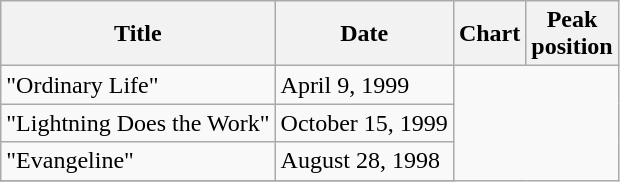<table class="wikitable">
<tr>
<th>Title</th>
<th>Date</th>
<th>Chart</th>
<th>Peak<br>position</th>
</tr>
<tr>
<td>"Ordinary Life"</td>
<td>April 9, 1999<br></td>
</tr>
<tr>
<td>"Lightning Does the Work"</td>
<td>October 15, 1999<br></td>
</tr>
<tr>
<td>"Evangeline"</td>
<td>August 28, 1998<br></td>
</tr>
<tr>
</tr>
</table>
